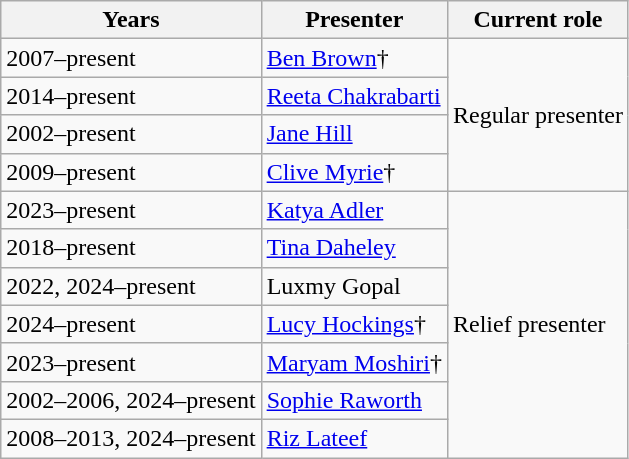<table class="wikitable">
<tr align="center">
<th>Years</th>
<th>Presenter</th>
<th>Current role</th>
</tr>
<tr>
<td>2007–present</td>
<td><a href='#'>Ben Brown</a>†</td>
<td rowspan="4">Regular presenter</td>
</tr>
<tr>
<td>2014–present</td>
<td><a href='#'>Reeta Chakrabarti</a></td>
</tr>
<tr>
<td>2002–present</td>
<td><a href='#'>Jane Hill</a></td>
</tr>
<tr>
<td>2009–present</td>
<td><a href='#'>Clive Myrie</a>†</td>
</tr>
<tr>
<td>2023–present</td>
<td><a href='#'>Katya Adler</a></td>
<td rowspan="7">Relief presenter</td>
</tr>
<tr>
<td>2018–present</td>
<td><a href='#'>Tina Daheley</a></td>
</tr>
<tr>
<td>2022, 2024–present</td>
<td>Luxmy Gopal</td>
</tr>
<tr>
<td>2024–present</td>
<td><a href='#'>Lucy Hockings</a>†</td>
</tr>
<tr>
<td>2023–present</td>
<td><a href='#'>Maryam Moshiri</a>†</td>
</tr>
<tr>
<td>2002–2006, 2024–present</td>
<td><a href='#'>Sophie Raworth</a></td>
</tr>
<tr>
<td>2008–2013, 2024–present</td>
<td><a href='#'>Riz Lateef</a></td>
</tr>
</table>
